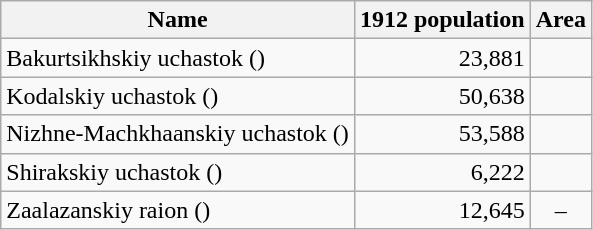<table class="wikitable sortable">
<tr>
<th>Name</th>
<th>1912 population</th>
<th>Area</th>
</tr>
<tr>
<td>Bakurtsikhskiy uchastok ()</td>
<td align="right">23,881</td>
<td></td>
</tr>
<tr>
<td>Kodalskiy uchastok ()</td>
<td align="right">50,638</td>
<td></td>
</tr>
<tr>
<td>Nizhne-Machkhaanskiy uchastok ()</td>
<td align="right">53,588</td>
<td></td>
</tr>
<tr>
<td>Shirakskiy uchastok ()</td>
<td align="right">6,222</td>
<td></td>
</tr>
<tr>
<td>Zaalazanskiy raion ()</td>
<td align="right">12,645</td>
<td align="center">–</td>
</tr>
</table>
